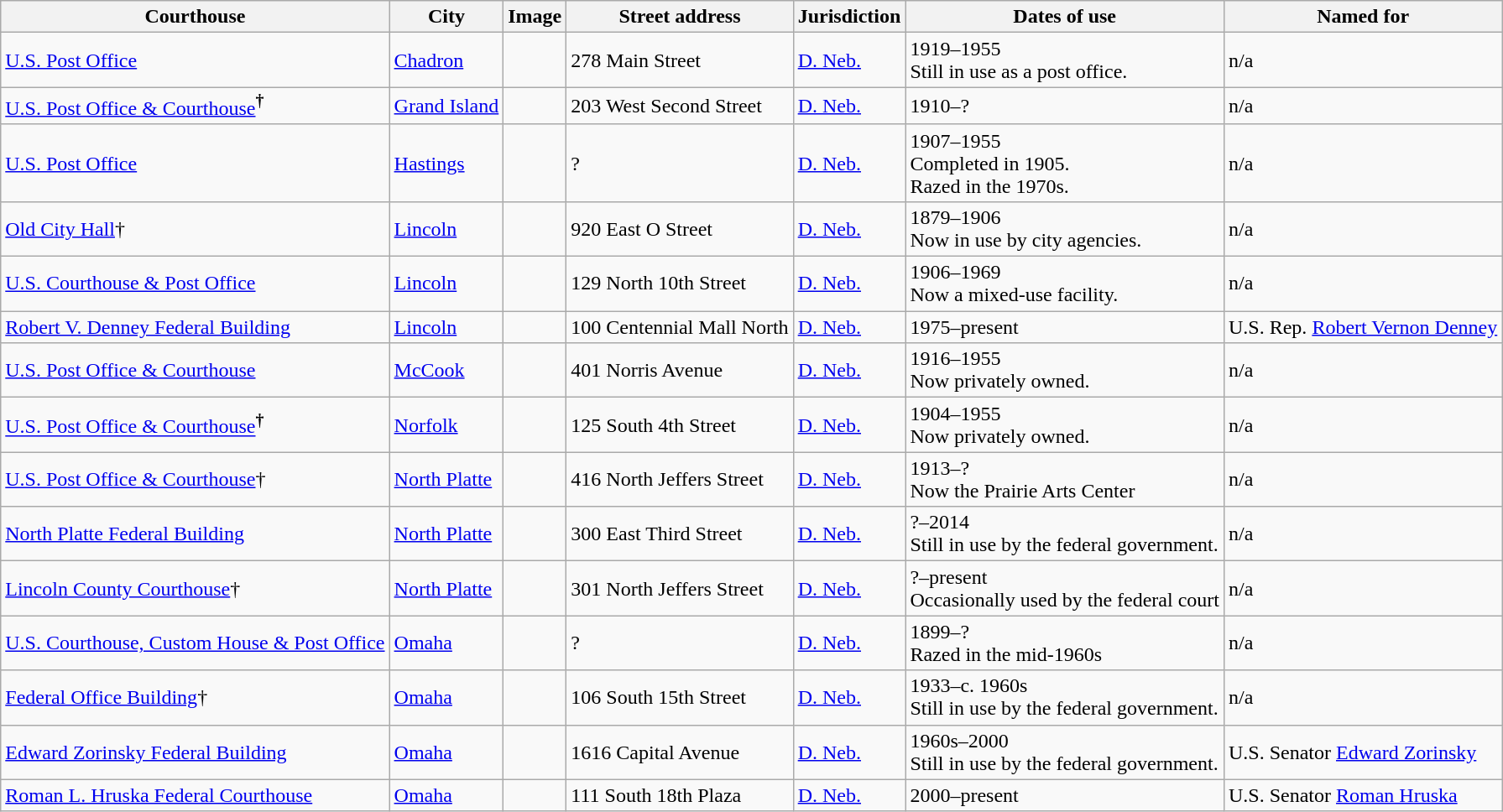<table class="wikitable sortable sticky-header sort-under">
<tr>
<th>Courthouse</th>
<th>City</th>
<th>Image</th>
<th>Street address</th>
<th>Jurisdiction</th>
<th>Dates of use</th>
<th>Named for</th>
</tr>
<tr>
<td><a href='#'>U.S. Post Office</a></td>
<td><a href='#'>Chadron</a></td>
<td></td>
<td>278 Main Street</td>
<td><a href='#'>D. Neb.</a></td>
<td>1919–1955<br>Still in use as a post office.</td>
<td>n/a</td>
</tr>
<tr>
<td><a href='#'>U.S. Post Office & Courthouse</a><strong><sup>†</sup></strong></td>
<td><a href='#'>Grand Island</a></td>
<td></td>
<td>203 West Second Street</td>
<td><a href='#'>D. Neb.</a></td>
<td>1910–?</td>
<td>n/a</td>
</tr>
<tr>
<td><a href='#'>U.S. Post Office</a></td>
<td><a href='#'>Hastings</a></td>
<td></td>
<td>?</td>
<td><a href='#'>D. Neb.</a></td>
<td>1907–1955<br>Completed in 1905.<br>Razed in the 1970s.</td>
<td>n/a</td>
</tr>
<tr>
<td><a href='#'>Old City Hall</a>†</td>
<td><a href='#'>Lincoln</a></td>
<td></td>
<td>920 East O Street</td>
<td><a href='#'>D. Neb.</a></td>
<td>1879–1906<br>Now in use by city agencies.</td>
<td>n/a</td>
</tr>
<tr>
<td><a href='#'>U.S. Courthouse & Post Office</a></td>
<td><a href='#'>Lincoln</a></td>
<td></td>
<td>129 North 10th Street</td>
<td><a href='#'>D. Neb.</a></td>
<td>1906–1969<br>Now a mixed-use facility.</td>
<td>n/a</td>
</tr>
<tr>
<td><a href='#'>Robert V. Denney Federal Building</a></td>
<td><a href='#'>Lincoln</a></td>
<td></td>
<td>100 Centennial Mall North</td>
<td><a href='#'>D. Neb.</a></td>
<td>1975–present</td>
<td>U.S. Rep. <a href='#'>Robert Vernon Denney</a></td>
</tr>
<tr>
<td><a href='#'>U.S. Post Office & Courthouse</a></td>
<td><a href='#'>McCook</a></td>
<td></td>
<td>401 Norris Avenue</td>
<td><a href='#'>D. Neb.</a></td>
<td>1916–1955<br>Now privately owned.</td>
<td>n/a</td>
</tr>
<tr>
<td><a href='#'>U.S. Post Office & Courthouse</a><strong><sup>†</sup></strong></td>
<td><a href='#'>Norfolk</a></td>
<td></td>
<td>125 South 4th Street</td>
<td><a href='#'>D. Neb.</a></td>
<td>1904–1955<br>Now privately owned.</td>
<td>n/a</td>
</tr>
<tr>
<td><a href='#'>U.S. Post Office & Courthouse</a>†</td>
<td><a href='#'>North Platte</a></td>
<td></td>
<td>416 North Jeffers Street</td>
<td><a href='#'>D. Neb.</a></td>
<td>1913–?<br>Now the Prairie Arts Center</td>
<td>n/a</td>
</tr>
<tr>
<td><a href='#'>North Platte Federal Building</a></td>
<td><a href='#'>North Platte</a></td>
<td></td>
<td>300 East Third Street</td>
<td><a href='#'>D. Neb.</a></td>
<td>?–2014<br>Still in use by the federal government.</td>
<td>n/a</td>
</tr>
<tr>
<td><a href='#'>Lincoln County Courthouse</a>†</td>
<td><a href='#'>North Platte</a></td>
<td></td>
<td>301 North Jeffers Street</td>
<td><a href='#'>D. Neb.</a></td>
<td>?–present<br>Occasionally used by the federal court</td>
<td>n/a</td>
</tr>
<tr>
<td><a href='#'>U.S. Courthouse, Custom House & Post Office</a></td>
<td><a href='#'>Omaha</a></td>
<td></td>
<td>?</td>
<td><a href='#'>D. Neb.</a></td>
<td>1899–?<br>Razed in the mid-1960s</td>
<td>n/a</td>
</tr>
<tr>
<td><a href='#'>Federal Office Building</a>†</td>
<td><a href='#'>Omaha</a></td>
<td></td>
<td>106 South 15th Street</td>
<td><a href='#'>D. Neb.</a></td>
<td>1933–c. 1960s<br>Still in use by the federal government.</td>
<td>n/a</td>
</tr>
<tr>
<td><a href='#'>Edward Zorinsky Federal Building</a></td>
<td><a href='#'>Omaha</a></td>
<td></td>
<td>1616 Capital Avenue</td>
<td><a href='#'>D. Neb.</a></td>
<td>1960s–2000<br>Still in use by the federal government.</td>
<td>U.S. Senator <a href='#'>Edward Zorinsky</a></td>
</tr>
<tr>
<td><a href='#'>Roman L. Hruska Federal Courthouse</a></td>
<td><a href='#'>Omaha</a></td>
<td></td>
<td>111 South 18th Plaza</td>
<td><a href='#'>D. Neb.</a></td>
<td>2000–present</td>
<td>U.S. Senator <a href='#'>Roman Hruska</a></td>
</tr>
</table>
